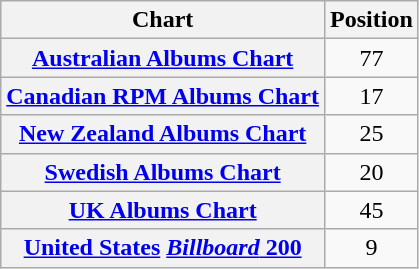<table class="wikitable sortable plainrowheaders" style="text-align:center;">
<tr>
<th scope="col">Chart</th>
<th scope="col">Position</th>
</tr>
<tr>
<th scope="row"><a href='#'>Australian Albums Chart</a></th>
<td>77</td>
</tr>
<tr>
<th scope="row"><a href='#'>Canadian RPM Albums Chart</a></th>
<td>17</td>
</tr>
<tr>
<th scope="row"><a href='#'>New Zealand Albums Chart</a></th>
<td>25</td>
</tr>
<tr>
<th scope="row"><a href='#'>Swedish Albums Chart</a></th>
<td>20</td>
</tr>
<tr>
<th scope="row"><a href='#'>UK Albums Chart</a></th>
<td>45</td>
</tr>
<tr>
<th scope="row"><a href='#'>United States</a> <a href='#'><em>Billboard</em> 200</a></th>
<td>9</td>
</tr>
</table>
